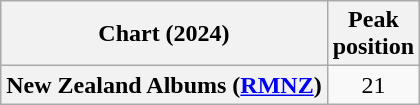<table class="wikitable sortable plainrowheaders" style="text-align:center">
<tr>
<th scope="col">Chart (2024)</th>
<th scope="col">Peak<br>position</th>
</tr>
<tr>
<th scope="row">New Zealand Albums (<a href='#'>RMNZ</a>)</th>
<td>21</td>
</tr>
</table>
